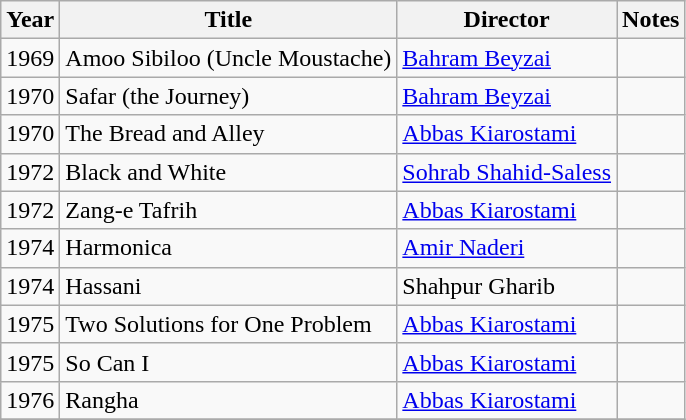<table class="wikitable sortable">
<tr>
<th>Year</th>
<th>Title</th>
<th>Director</th>
<th class="unsortable">Notes</th>
</tr>
<tr>
<td>1969</td>
<td>Amoo Sibiloo (Uncle Moustache)</td>
<td><a href='#'>Bahram Beyzai</a></td>
<td></td>
</tr>
<tr>
<td>1970</td>
<td>Safar (the Journey)</td>
<td><a href='#'>Bahram Beyzai</a></td>
<td></td>
</tr>
<tr>
<td>1970</td>
<td>The Bread and Alley</td>
<td><a href='#'>Abbas Kiarostami</a></td>
<td></td>
</tr>
<tr>
<td>1972</td>
<td>Black and White</td>
<td><a href='#'>Sohrab Shahid-Saless</a></td>
<td></td>
</tr>
<tr>
<td>1972</td>
<td>Zang-e Tafrih</td>
<td><a href='#'>Abbas Kiarostami</a></td>
<td></td>
</tr>
<tr>
<td>1974</td>
<td>Harmonica</td>
<td><a href='#'>Amir Naderi</a></td>
<td></td>
</tr>
<tr>
<td>1974</td>
<td>Hassani</td>
<td>Shahpur Gharib</td>
<td></td>
</tr>
<tr>
<td>1975</td>
<td>Two Solutions for One Problem</td>
<td><a href='#'>Abbas Kiarostami</a></td>
<td></td>
</tr>
<tr>
<td>1975</td>
<td>So Can I</td>
<td><a href='#'>Abbas Kiarostami</a></td>
<td></td>
</tr>
<tr>
<td>1976</td>
<td>Rangha</td>
<td><a href='#'>Abbas Kiarostami</a></td>
<td></td>
</tr>
<tr>
</tr>
</table>
